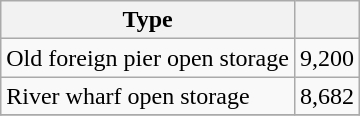<table class="wikitable">
<tr>
<th>Type</th>
<th></th>
</tr>
<tr>
<td>Old foreign pier open storage</td>
<td>9,200</td>
</tr>
<tr>
<td>River wharf open storage</td>
<td>8,682</td>
</tr>
<tr>
</tr>
</table>
